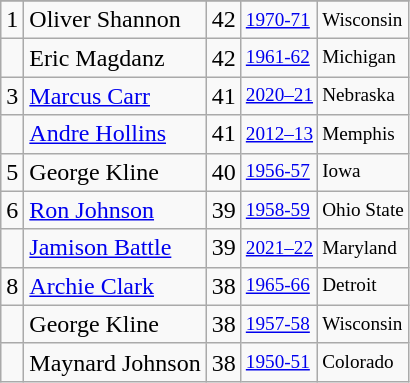<table class="wikitable">
<tr>
</tr>
<tr>
<td>1</td>
<td>Oliver Shannon</td>
<td>42</td>
<td style="font-size:80%;"><a href='#'>1970-71</a></td>
<td style="font-size:80%;">Wisconsin</td>
</tr>
<tr>
<td></td>
<td>Eric Magdanz</td>
<td>42</td>
<td style="font-size:80%;"><a href='#'>1961-62</a></td>
<td style="font-size:80%;">Michigan</td>
</tr>
<tr>
<td>3</td>
<td><a href='#'>Marcus Carr</a></td>
<td>41</td>
<td style="font-size:80%;"><a href='#'>2020–21</a></td>
<td style="font-size:80%;">Nebraska</td>
</tr>
<tr>
<td></td>
<td><a href='#'>Andre Hollins</a></td>
<td>41</td>
<td style="font-size:80%;"><a href='#'>2012–13</a></td>
<td style="font-size:80%;">Memphis</td>
</tr>
<tr>
<td>5</td>
<td>George Kline</td>
<td>40</td>
<td style="font-size:80%;"><a href='#'>1956-57</a></td>
<td style="font-size:80%;">Iowa</td>
</tr>
<tr>
<td>6</td>
<td><a href='#'>Ron Johnson</a></td>
<td>39</td>
<td style="font-size:80%;"><a href='#'>1958-59</a></td>
<td style="font-size:80%;">Ohio State</td>
</tr>
<tr>
<td></td>
<td><a href='#'>Jamison Battle</a></td>
<td>39</td>
<td style="font-size:80%;"><a href='#'>2021–22</a></td>
<td style="font-size:80%;">Maryland</td>
</tr>
<tr>
<td>8</td>
<td><a href='#'>Archie Clark</a></td>
<td>38</td>
<td style="font-size:80%;"><a href='#'>1965-66</a></td>
<td style="font-size:80%;">Detroit</td>
</tr>
<tr>
<td></td>
<td>George Kline</td>
<td>38</td>
<td style="font-size:80%;"><a href='#'>1957-58</a></td>
<td style="font-size:80%;">Wisconsin</td>
</tr>
<tr>
<td></td>
<td>Maynard Johnson</td>
<td>38</td>
<td style="font-size:80%;"><a href='#'>1950-51</a></td>
<td style="font-size:80%;">Colorado</td>
</tr>
</table>
